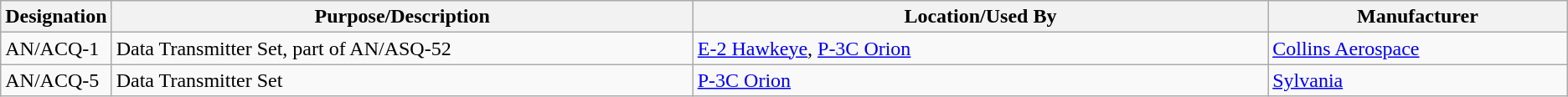<table class="wikitable sortable">
<tr>
<th scope="col">Designation</th>
<th scope="col" style="width: 500px;">Purpose/Description</th>
<th scope="col" style="width: 500px;">Location/Used By</th>
<th scope="col" style="width: 250px;">Manufacturer</th>
</tr>
<tr>
<td>AN/ACQ-1</td>
<td>Data Transmitter Set, part of AN/ASQ-52</td>
<td><a href='#'>E-2 Hawkeye</a>, <a href='#'>P-3C Orion</a></td>
<td><a href='#'>Collins Aerospace</a></td>
</tr>
<tr>
<td>AN/ACQ-5</td>
<td>Data Transmitter Set</td>
<td><a href='#'>P-3C Orion</a></td>
<td><a href='#'>Sylvania</a></td>
</tr>
</table>
